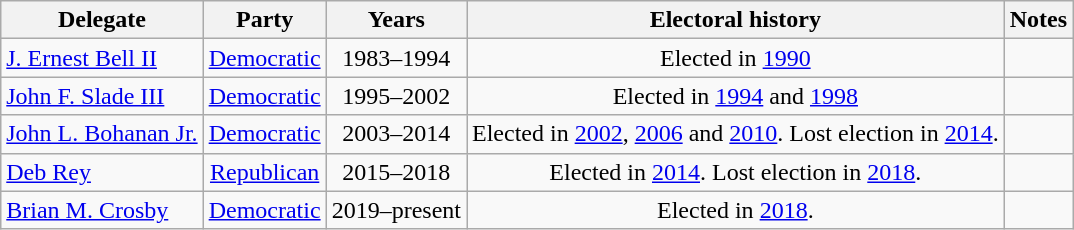<table class=wikitable style="text-align:center">
<tr>
<th>Delegate</th>
<th>Party</th>
<th>Years</th>
<th>Electoral history</th>
<th>Notes</th>
</tr>
<tr>
<td align=left><a href='#'>J. Ernest Bell II</a></td>
<td><a href='#'>Democratic</a></td>
<td nowrap>1983–1994</td>
<td>Elected in <a href='#'>1990</a></td>
<td></td>
</tr>
<tr>
<td align=left><a href='#'>John F. Slade III</a></td>
<td><a href='#'>Democratic</a></td>
<td nowrap>1995–2002</td>
<td>Elected in <a href='#'>1994</a> and <a href='#'>1998</a></td>
<td></td>
</tr>
<tr>
<td align=left><a href='#'>John L. Bohanan Jr.</a></td>
<td><a href='#'>Democratic</a></td>
<td nowrap>2003–2014</td>
<td>Elected in <a href='#'>2002</a>, <a href='#'>2006</a> and <a href='#'>2010</a>. Lost election in <a href='#'>2014</a>.</td>
<td></td>
</tr>
<tr>
<td align=left><a href='#'>Deb Rey</a></td>
<td><a href='#'>Republican</a></td>
<td nowrap>2015–2018</td>
<td>Elected in <a href='#'>2014</a>. Lost election in <a href='#'>2018</a>.</td>
<td></td>
</tr>
<tr>
<td align=left><a href='#'>Brian M. Crosby</a></td>
<td><a href='#'>Democratic</a></td>
<td nowrap>2019–present</td>
<td>Elected in <a href='#'>2018</a>.</td>
<td></td>
</tr>
</table>
